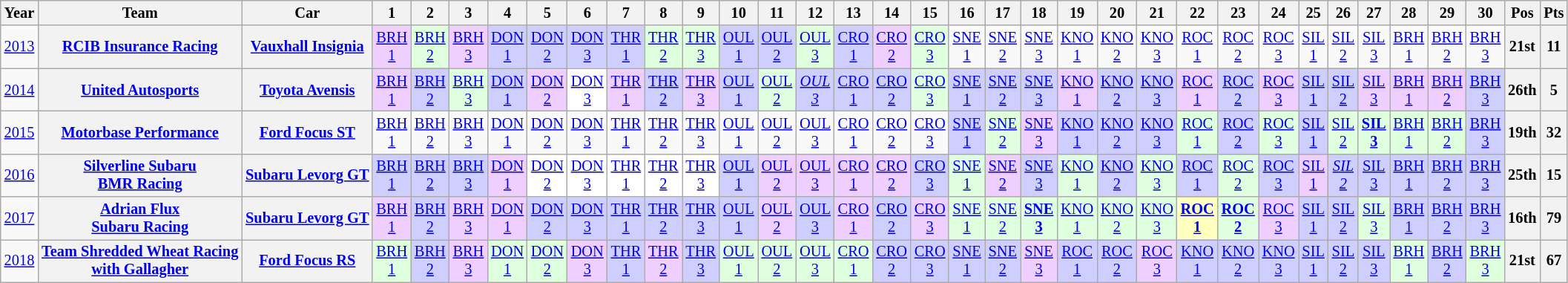<table class="wikitable" style="text-align:center; font-size:85%">
<tr>
<th>Year</th>
<th>Team</th>
<th>Car</th>
<th>1</th>
<th>2</th>
<th>3</th>
<th>4</th>
<th>5</th>
<th>6</th>
<th>7</th>
<th>8</th>
<th>9</th>
<th>10</th>
<th>11</th>
<th>12</th>
<th>13</th>
<th>14</th>
<th>15</th>
<th>16</th>
<th>17</th>
<th>18</th>
<th>19</th>
<th>20</th>
<th>21</th>
<th>22</th>
<th>23</th>
<th>24</th>
<th>25</th>
<th>26</th>
<th>27</th>
<th>28</th>
<th>29</th>
<th>30</th>
<th>Pos</th>
<th>Pts</th>
</tr>
<tr>
<td><a href='#'>2013</a></td>
<th nowrap><a href='#'>RCIB Insurance Racing</a></th>
<th nowrap><a href='#'>Vauxhall Insignia</a></th>
<td style="background:#EFCFFF;"><a href='#'>BRH<br>1</a><br></td>
<td style="background:#DFFFDF;"><a href='#'>BRH<br>2</a><br></td>
<td style="background:#EFCFFF;"><a href='#'>BRH<br>3</a><br></td>
<td style="background:#CFCFFF;"><a href='#'>DON<br>1</a><br></td>
<td style="background:#CFCFFF;"><a href='#'>DON<br>2</a><br></td>
<td style="background:#CFCFFF;"><a href='#'>DON<br>3</a><br></td>
<td style="background:#CFCFFF;"><a href='#'>THR<br>1</a><br></td>
<td style="background:#DFFFDF;"><a href='#'>THR<br>2</a><br></td>
<td style="background:#DFFFDF;"><a href='#'>THR<br>3</a><br></td>
<td style="background:#CFCFFF;"><a href='#'>OUL<br>1</a><br></td>
<td style="background:#CFCFFF;"><a href='#'>OUL<br>2</a><br></td>
<td style="background:#DFFFDF;"><a href='#'>OUL<br>3</a><br></td>
<td style="background:#CFCFFF;"><a href='#'>CRO<br>1</a><br></td>
<td style="background:#EFCFFF;"><a href='#'>CRO<br>2</a><br></td>
<td style="background:#DFFFDF;"><a href='#'>CRO<br>3</a><br></td>
<td><a href='#'>SNE<br>1</a></td>
<td><a href='#'>SNE<br>2</a></td>
<td><a href='#'>SNE<br>3</a></td>
<td><a href='#'>KNO<br>1</a></td>
<td><a href='#'>KNO<br>2</a></td>
<td><a href='#'>KNO<br>3</a></td>
<td><a href='#'>ROC<br>1</a></td>
<td><a href='#'>ROC<br>2</a></td>
<td><a href='#'>ROC<br>3</a></td>
<td><a href='#'>SIL<br>1</a></td>
<td><a href='#'>SIL<br>2</a></td>
<td><a href='#'>SIL<br>3</a></td>
<td><a href='#'>BRH<br>1</a></td>
<td><a href='#'>BRH<br>2</a></td>
<td><a href='#'>BRH<br>3</a></td>
<th>21st</th>
<th>11</th>
</tr>
<tr>
<td><a href='#'>2014</a></td>
<th nowrap><a href='#'>United Autosports</a></th>
<th nowrap><a href='#'>Toyota Avensis</a></th>
<td style="background:#EFCFFF;"><a href='#'>BRH<br>1</a><br></td>
<td style="background:#CFCFFF;"><a href='#'>BRH<br>2</a><br></td>
<td style="background:#DFFFDF;"><a href='#'>BRH<br>3</a><br></td>
<td style="background:#CFCFFF;"><a href='#'>DON<br>1</a><br></td>
<td style="background:#EFCFFF;"><a href='#'>DON<br>2</a><br></td>
<td style="background:#FFFFFF;"><a href='#'>DON<br>3</a><br></td>
<td style="background:#EFCFFF;"><a href='#'>THR<br>1</a><br></td>
<td style="background:#CFCFFF;"><a href='#'>THR<br>2</a><br></td>
<td style="background:#EFCFFF;"><a href='#'>THR<br>3</a><br></td>
<td style="background:#CFCFFF;"><a href='#'>OUL<br>1</a><br></td>
<td style="background:#DFFFDF;"><a href='#'>OUL<br>2</a><br></td>
<td style="background:#CFCFFF;"><em><a href='#'>OUL<br>3</a></em><br></td>
<td style="background:#CFCFFF;"><a href='#'>CRO<br>1</a><br></td>
<td style="background:#CFCFFF;"><a href='#'>CRO<br>2</a><br></td>
<td style="background:#DFFFDF;"><a href='#'>CRO<br>3</a><br></td>
<td style="background:#CFCFFF;"><a href='#'>SNE<br>1</a><br></td>
<td style="background:#CFCFFF;"><a href='#'>SNE<br>2</a><br></td>
<td style="background:#CFCFFF;"><a href='#'>SNE<br>3</a><br></td>
<td style="background:#EFCFFF;"><a href='#'>KNO<br>1</a><br></td>
<td style="background:#CFCFFF;"><a href='#'>KNO<br>2</a><br></td>
<td style="background:#CFCFFF;"><a href='#'>KNO<br>3</a><br></td>
<td style="background:#EFCFFF;"><a href='#'>ROC<br>1</a><br></td>
<td style="background:#CFCFFF;"><a href='#'>ROC<br>2</a><br></td>
<td style="background:#EFCFFF;"><a href='#'>ROC<br>3</a><br></td>
<td style="background:#CFCFFF;"><a href='#'>SIL<br>1</a><br></td>
<td style="background:#CFCFFF;"><a href='#'>SIL<br>2</a><br></td>
<td style="background:#EFCFFF;"><a href='#'>SIL<br>3</a><br></td>
<td style="background:#EFCFFF;"><a href='#'>BRH<br>1</a><br></td>
<td style="background:#EFCFFF;"><a href='#'>BRH<br>2</a><br></td>
<td style="background:#CFCFFF;"><a href='#'>BRH<br>3</a><br></td>
<th>26th</th>
<th>5</th>
</tr>
<tr>
<td><a href='#'>2015</a></td>
<th nowrap><a href='#'>Motorbase Performance</a></th>
<th nowrap><a href='#'>Ford Focus ST</a></th>
<td><a href='#'>BRH<br>1</a></td>
<td><a href='#'>BRH<br>2</a></td>
<td><a href='#'>BRH<br>3</a></td>
<td><a href='#'>DON<br>1</a></td>
<td><a href='#'>DON<br>2</a></td>
<td><a href='#'>DON<br>3</a></td>
<td><a href='#'>THR<br>1</a></td>
<td><a href='#'>THR<br>2</a></td>
<td><a href='#'>THR<br>3</a></td>
<td><a href='#'>OUL<br>1</a></td>
<td><a href='#'>OUL<br>2</a></td>
<td><a href='#'>OUL<br>3</a></td>
<td><a href='#'>CRO<br>1</a></td>
<td><a href='#'>CRO<br>2</a></td>
<td><a href='#'>CRO<br>3</a></td>
<td style="background:#CFCFFF;"><a href='#'>SNE<br>1</a><br></td>
<td style="background:#DFFFDF;"><a href='#'>SNE<br>2</a><br></td>
<td style="background:#EFCFFF;"><a href='#'>SNE<br>3</a><br></td>
<td style="background:#CFCFFF;"><a href='#'>KNO<br>1</a><br></td>
<td style="background:#CFCFFF;"><a href='#'>KNO<br>2</a><br></td>
<td style="background:#CFCFFF;"><a href='#'>KNO<br>3</a><br></td>
<td style="background:#DFFFDF;"><a href='#'>ROC<br>1</a><br></td>
<td style="background:#CFCFFF;"><a href='#'>ROC<br>2</a><br></td>
<td style="background:#DFFFDF;"><a href='#'>ROC<br>3</a><br></td>
<td style="background:#CFCFFF;"><a href='#'>SIL<br>1</a><br></td>
<td style="background:#DFFFDF;"><a href='#'>SIL<br>2</a><br></td>
<td style="background:#DFFFDF;"><strong><a href='#'>SIL<br>3</a></strong><br></td>
<td style="background:#DFFFDF;"><a href='#'>BRH<br>1</a><br></td>
<td style="background:#DFFFDF;"><a href='#'>BRH<br>2</a><br></td>
<td style="background:#CFCFFF;"><a href='#'>BRH<br>3</a><br></td>
<th>19th</th>
<th>32</th>
</tr>
<tr>
<td><a href='#'>2016</a></td>
<th nowrap><a href='#'>Silverline Subaru<br>BMR Racing</a></th>
<th nowrap><a href='#'>Subaru Levorg GT</a></th>
<td style="background:#CFCFFF;"><a href='#'>BRH<br>1</a><br></td>
<td style="background:#CFCFFF;"><a href='#'>BRH<br>2</a><br></td>
<td style="background:#CFCFFF;"><a href='#'>BRH<br>3</a><br></td>
<td style="background:#EFCFFF;"><a href='#'>DON<br>1</a><br></td>
<td style="background:#FFFFFF;"><a href='#'>DON<br>2</a><br></td>
<td style="background:#FFFFFF;"><a href='#'>DON<br>3</a><br></td>
<td style="background:#FFFFFF;"><a href='#'>THR<br>1</a><br></td>
<td style="background:#FFFFFF;"><a href='#'>THR<br>2</a><br></td>
<td style="background:#FFFFFF;"><a href='#'>THR<br>3</a><br></td>
<td style="background:#CFCFFF;"><a href='#'>OUL<br>1</a><br></td>
<td style="background:#EFCFFF;"><a href='#'>OUL<br>2</a><br></td>
<td style="background:#EFCFFF;"><a href='#'>OUL<br>3</a><br></td>
<td style="background:#EFCFFF;"><a href='#'>CRO<br>1</a><br></td>
<td style="background:#EFCFFF;"><a href='#'>CRO<br>2</a><br></td>
<td style="background:#CFCFFF;"><a href='#'>CRO<br>3</a><br></td>
<td style="background:#DFFFDF;"><a href='#'>SNE<br>1</a><br></td>
<td style="background:#EFCFFF;"><a href='#'>SNE<br>2</a><br></td>
<td style="background:#CFCFFF;"><a href='#'>SNE<br>3</a><br></td>
<td style="background:#DFFFDF;"><a href='#'>KNO<br>1</a><br></td>
<td style="background:#CFCFFF;"><a href='#'>KNO<br>2</a><br></td>
<td style="background:#DFFFDF;"><a href='#'>KNO<br>3</a><br></td>
<td style="background:#CFCFFF;"><a href='#'>ROC<br>1</a><br></td>
<td style="background:#DFFFDF;"><a href='#'>ROC<br>2</a><br></td>
<td style="background:#CFCFFF;"><a href='#'>ROC<br>3</a><br></td>
<td style="background:#EFCFFF;"><a href='#'>SIL<br>1</a><br></td>
<td style="background:#CFCFFF;"><em><a href='#'>SIL<br>2</a></em><br></td>
<td style="background:#CFCFFF;"><a href='#'>SIL<br>3</a><br></td>
<td style="background:#CFCFFF;"><a href='#'>BRH<br>1</a><br></td>
<td style="background:#CFCFFF;"><a href='#'>BRH<br>2</a><br></td>
<td style="background:#CFCFFF;"><a href='#'>BRH<br>3</a><br></td>
<th>25th</th>
<th>15</th>
</tr>
<tr>
<td><a href='#'>2017</a></td>
<th nowrap><a href='#'>Adrian Flux<br>Subaru Racing</a></th>
<th nowrap><a href='#'>Subaru Levorg GT</a></th>
<td style="background:#EFCFFF;"><a href='#'>BRH<br>1</a><br></td>
<td style="background:#CFCFFF;"><a href='#'>BRH<br>2</a><br></td>
<td style="background:#EFCFFF;"><a href='#'>BRH<br>3</a><br></td>
<td style="background:#EFCFFF;"><a href='#'>DON<br>1</a><br></td>
<td style="background:#CFCFFF;"><a href='#'>DON<br>2</a><br></td>
<td style="background:#CFCFFF;"><a href='#'>DON<br>3</a><br></td>
<td style="background:#CFCFFF;"><a href='#'>THR<br>1</a><br></td>
<td style="background:#CFCFFF;"><a href='#'>THR<br>2</a><br></td>
<td style="background:#CFCFFF;"><a href='#'>THR<br>3</a><br></td>
<td style="background:#CFCFFF;"><a href='#'>OUL<br>1</a><br></td>
<td style="background:#EFCFFF;"><a href='#'>OUL<br>2</a><br></td>
<td style="background:#CFCFFF;"><a href='#'>OUL<br>3</a><br></td>
<td style="background:#EFCFFF;"><a href='#'>CRO<br>1</a><br></td>
<td style="background:#CFCFFF;"><a href='#'>CRO<br>2</a><br></td>
<td style="background:#EFCFFF;"><a href='#'>CRO<br>3</a><br></td>
<td style="background:#DFFFDF;"><a href='#'>SNE<br>1</a><br></td>
<td style="background:#DFFFDF;"><a href='#'>SNE<br>2</a><br></td>
<td style="background:#DFFFDF;"><strong><a href='#'>SNE<br>3</a></strong><br></td>
<td style="background:#DFFFDF;"><a href='#'>KNO<br>1</a><br></td>
<td style="background:#DFFFDF;"><a href='#'>KNO<br>2</a><br></td>
<td style="background:#DFFFDF;"><a href='#'>KNO<br>3</a><br></td>
<td style="background:#FFFFBF;"><strong><a href='#'>ROC<br>1</a></strong><br></td>
<td style="background:#DFFFDF;"><strong><a href='#'>ROC<br>2</a></strong><br></td>
<td style="background:#EFCFFF;"><a href='#'>ROC<br>3</a><br></td>
<td style="background:#CFCFFF;"><a href='#'>SIL<br>1</a><br></td>
<td style="background:#CFCFFF;"><a href='#'>SIL<br>2</a><br></td>
<td style="background:#DFFFDF;"><a href='#'>SIL<br>3</a><br></td>
<td style="background:#CFCFFF;"><a href='#'>BRH<br>1</a><br></td>
<td style="background:#CFCFFF;"><a href='#'>BRH<br>2</a><br></td>
<td style="background:#CFCFFF;"><a href='#'>BRH<br>3</a><br></td>
<th>16th</th>
<th>79</th>
</tr>
<tr>
<td><a href='#'>2018</a></td>
<th nowrap><a href='#'>Team Shredded Wheat Racing<br>with Gallagher</a></th>
<th nowrap><a href='#'>Ford Focus RS</a></th>
<td style="background:#DFFFDF;"><a href='#'>BRH<br>1</a><br></td>
<td style="background:#CFCFFF;"><a href='#'>BRH<br>2</a><br></td>
<td style="background:#EFCFFF;"><a href='#'>BRH<br>3</a><br></td>
<td style="background:#DFFFDF;"><a href='#'>DON<br>1</a><br></td>
<td style="background:#DFFFDF;"><a href='#'>DON<br>2</a><br></td>
<td style="background:#EFCFFF;"><a href='#'>DON<br>3</a><br></td>
<td style="background:#CFCFFF;"><a href='#'>THR<br>1</a><br></td>
<td style="background:#EFCFFF;"><a href='#'>THR<br>2</a><br></td>
<td style="background:#CFCFFF;"><a href='#'>THR<br>3</a><br></td>
<td style="background:#DFFFDF;"><a href='#'>OUL<br>1</a><br></td>
<td style="background:#DFFFDF;"><a href='#'>OUL<br>2</a><br></td>
<td style="background:#DFFFDF;"><a href='#'>OUL<br>3</a><br></td>
<td style="background:#DFFFDF;"><a href='#'>CRO<br>1</a><br></td>
<td style="background:#CFCFFF;"><a href='#'>CRO<br>2</a><br></td>
<td style="background:#CFCFFF;"><a href='#'>CRO<br>3</a><br></td>
<td style="background:#CFCFFF;"><a href='#'>SNE<br>1</a><br></td>
<td style="background:#CFCFFF;"><a href='#'>SNE<br>2</a><br></td>
<td style="background:#EFCFFF;"><a href='#'>SNE<br>3</a><br></td>
<td style="background:#CFCFFF;"><a href='#'>ROC<br>1</a><br></td>
<td style="background:#CFCFFF;"><a href='#'>ROC<br>2</a><br></td>
<td style="background:#EFCFFF;"><a href='#'>ROC<br>3</a><br></td>
<td style="background:#CFCFFF;"><a href='#'>KNO<br>1</a><br></td>
<td style="background:#CFCFFF;"><a href='#'>KNO<br>2</a><br></td>
<td style="background:#CFCFFF;"><a href='#'>KNO<br>3</a><br></td>
<td style="background:#CFCFFF;"><a href='#'>SIL<br>1</a><br></td>
<td style="background:#CFCFFF;"><a href='#'>SIL<br>2</a><br></td>
<td style="background:#CFCFFF;"><a href='#'>SIL<br>3</a><br></td>
<td style="background:#DFFFDF;"><a href='#'>BRH<br>1</a><br></td>
<td style="background:#CFCFFF;"><a href='#'>BRH<br>2</a><br></td>
<td style="background:#DFFFDF;"><a href='#'>BRH<br>3</a><br></td>
<th>21st</th>
<th>67</th>
</tr>
</table>
